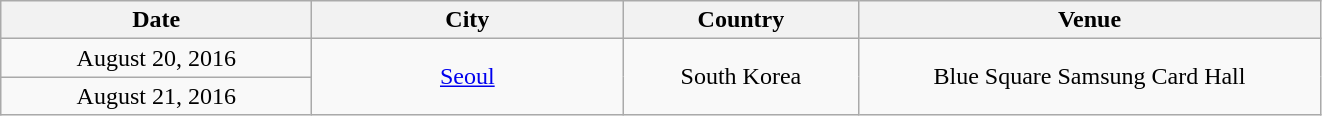<table class="wikitable" style="text-align:center;">
<tr>
<th width="200">Date</th>
<th width="200">City</th>
<th width="150">Country</th>
<th width="300">Venue</th>
</tr>
<tr>
<td>August 20, 2016</td>
<td rowspan="2"><a href='#'>Seoul</a></td>
<td rowspan="3">South Korea</td>
<td rowspan="2">Blue Square Samsung Card Hall</td>
</tr>
<tr>
<td>August 21, 2016</td>
</tr>
</table>
